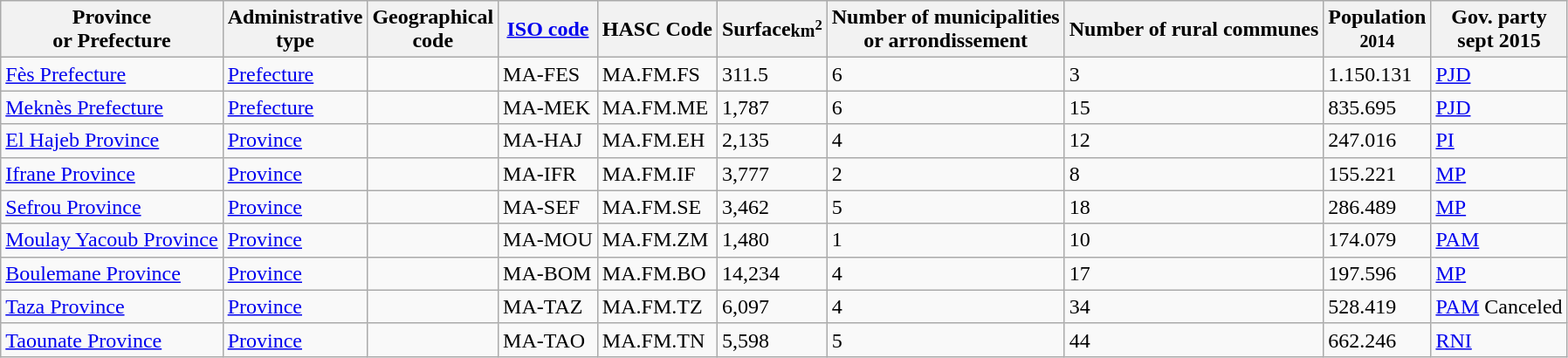<table class="wikitable">
<tr>
<th>Province<br>or Prefecture</th>
<th>Administrative<br>type</th>
<th>Geographical<br>code</th>
<th><a href='#'>ISO code</a></th>
<th>HASC Code</th>
<th>Surface<small>km<sup>2</sup></small></th>
<th>Number of municipalities<br>or arrondissement</th>
<th>Number of rural communes</th>
<th>Population<br> <small>2014</small></th>
<th>Gov. party<br>sept 2015</th>
</tr>
<tr>
<td><a href='#'>Fès Prefecture</a></td>
<td><a href='#'>Prefecture</a></td>
<td></td>
<td>MA-FES</td>
<td>MA.FM.FS</td>
<td>311.5</td>
<td>6</td>
<td>3</td>
<td>1.150.131</td>
<td><a href='#'>PJD</a></td>
</tr>
<tr>
<td><a href='#'>Meknès Prefecture</a></td>
<td><a href='#'>Prefecture</a></td>
<td></td>
<td>MA-MEK</td>
<td>MA.FM.ME</td>
<td>1,787</td>
<td>6</td>
<td>15</td>
<td>835.695</td>
<td><a href='#'>PJD</a></td>
</tr>
<tr>
<td><a href='#'>El Hajeb Province</a></td>
<td><a href='#'>Province</a></td>
<td></td>
<td>MA-HAJ</td>
<td>MA.FM.EH</td>
<td>2,135</td>
<td>4</td>
<td>12</td>
<td>247.016</td>
<td><a href='#'>PI</a></td>
</tr>
<tr>
<td><a href='#'>Ifrane Province</a></td>
<td><a href='#'>Province</a></td>
<td></td>
<td>MA-IFR</td>
<td>MA.FM.IF</td>
<td>3,777</td>
<td>2</td>
<td>8</td>
<td>155.221</td>
<td><a href='#'>MP</a></td>
</tr>
<tr>
<td><a href='#'>Sefrou Province</a></td>
<td><a href='#'>Province</a></td>
<td></td>
<td>MA-SEF</td>
<td>MA.FM.SE</td>
<td>3,462</td>
<td>5</td>
<td>18</td>
<td>286.489</td>
<td><a href='#'>MP</a></td>
</tr>
<tr>
<td><a href='#'>Moulay Yacoub Province</a></td>
<td><a href='#'>Province</a></td>
<td></td>
<td>MA-MOU</td>
<td>MA.FM.ZM</td>
<td>1,480</td>
<td>1</td>
<td>10</td>
<td>174.079</td>
<td><a href='#'>PAM</a></td>
</tr>
<tr>
<td><a href='#'>Boulemane Province</a></td>
<td><a href='#'>Province</a></td>
<td></td>
<td>MA-BOM</td>
<td>MA.FM.BO</td>
<td>14,234</td>
<td>4</td>
<td>17</td>
<td>197.596</td>
<td><a href='#'>MP</a></td>
</tr>
<tr>
<td><a href='#'>Taza Province</a></td>
<td><a href='#'>Province</a></td>
<td></td>
<td>MA-TAZ</td>
<td>MA.FM.TZ</td>
<td>6,097</td>
<td>4</td>
<td>34</td>
<td>528.419</td>
<td><a href='#'>PAM</a> Canceled</td>
</tr>
<tr>
<td><a href='#'>Taounate Province</a></td>
<td><a href='#'>Province</a></td>
<td></td>
<td>MA-TAO</td>
<td>MA.FM.TN</td>
<td>5,598</td>
<td>5</td>
<td>44</td>
<td>662.246</td>
<td><a href='#'>RNI</a></td>
</tr>
</table>
